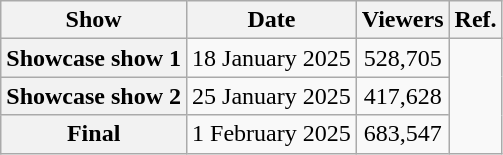<table class="wikitable plainrowheaders sortable" style="text-align:center">
<tr>
<th>Show</th>
<th>Date</th>
<th>Viewers</th>
<th>Ref.</th>
</tr>
<tr>
<th scope="row">Showcase show 1</th>
<td>18 January 2025</td>
<td>528,705</td>
<td rowspan="3"></td>
</tr>
<tr>
<th scope="row">Showcase show 2</th>
<td>25 January 2025</td>
<td>417,628</td>
</tr>
<tr>
<th scope="row">Final</th>
<td>1 February 2025</td>
<td>683,547</td>
</tr>
</table>
